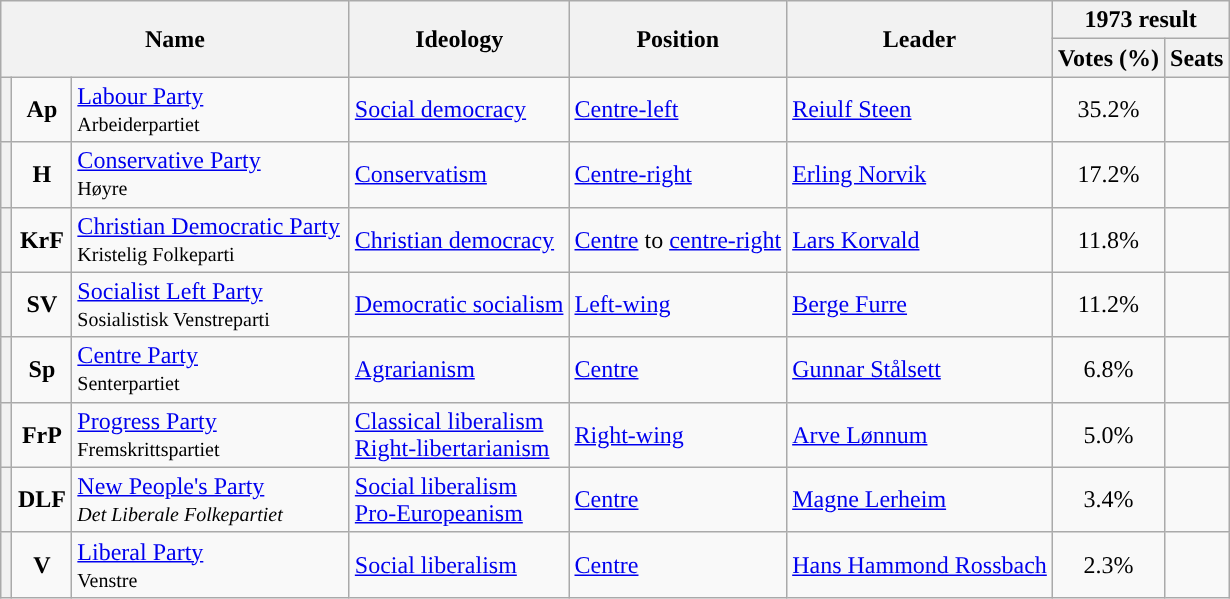<table class="wikitable">
<tr>
<th rowspan=2 colspan=3 width=225px>Name</th>
<th rowspan=2>Ideology</th>
<th rowspan=2>Position</th>
<th rowspan=2>Leader</th>
<th colspan=2>1973 result</th>
</tr>
<tr>
<th>Votes (%)</th>
<th>Seats</th>
</tr>
<tr>
<th style="background:"></th>
<td align=center><strong>Ap</strong></td>
<td><a href='#'>Labour Party</a><br><small>Arbeiderpartiet</small></td>
<td><a href='#'>Social democracy</a></td>
<td><a href='#'>Centre-left</a></td>
<td><a href='#'>Reiulf Steen</a></td>
<td align=center>35.2%</td>
<td></td>
</tr>
<tr>
<th style="background:"></th>
<td align=center><strong>H</strong></td>
<td><a href='#'>Conservative Party</a><br><small>Høyre</small></td>
<td><a href='#'>Conservatism</a></td>
<td><a href='#'>Centre-right</a></td>
<td><a href='#'>Erling Norvik</a></td>
<td align=center>17.2%</td>
<td></td>
</tr>
<tr>
<th style="background:"></th>
<td align="center"><strong>KrF</strong></td>
<td><a href='#'>Christian Democratic Party</a><br><small>Kristelig Folkeparti</small></td>
<td><a href='#'>Christian democracy</a></td>
<td><a href='#'>Centre</a> to <a href='#'>centre-right</a></td>
<td><a href='#'>Lars Korvald</a></td>
<td align="center">11.8%</td>
<td></td>
</tr>
<tr>
<th style="background:"></th>
<td align="center"><strong>SV</strong></td>
<td><a href='#'>Socialist Left Party</a><br><small>Sosialistisk Venstreparti</small></td>
<td><a href='#'>Democratic socialism</a></td>
<td><a href='#'>Left-wing</a></td>
<td><a href='#'>Berge Furre</a></td>
<td align="center">11.2%</td>
<td></td>
</tr>
<tr>
<th style="background:"></th>
<td align="center"><strong>Sp</strong></td>
<td><a href='#'>Centre Party</a><br><small>Senterpartiet</small></td>
<td><a href='#'>Agrarianism</a></td>
<td><a href='#'>Centre</a></td>
<td><a href='#'>Gunnar Stålsett</a></td>
<td align="center">6.8%</td>
<td></td>
</tr>
<tr>
<th style="background:"></th>
<td align="center"><strong>FrP</strong></td>
<td><a href='#'>Progress Party</a><br><small>Fremskrittspartiet</small></td>
<td><a href='#'>Classical liberalism</a><br><a href='#'>Right-libertarianism</a></td>
<td><a href='#'>Right-wing</a></td>
<td><a href='#'>Arve Lønnum</a></td>
<td align="center">5.0%</td>
<td></td>
</tr>
<tr>
<th style="background:"></th>
<td align="center"><strong>DLF</strong></td>
<td><a href='#'>New People's Party</a><br><small><em>Det Liberale Folkepartiet</em></small></td>
<td><a href='#'>Social liberalism</a><br><a href='#'>Pro-Europeanism</a></td>
<td><a href='#'>Centre</a></td>
<td><a href='#'>Magne Lerheim</a></td>
<td align="center">3.4%</td>
<td></td>
</tr>
<tr>
<th style="background:"></th>
<td align="center"><strong>V</strong></td>
<td><a href='#'>Liberal Party</a><br><small>Venstre</small></td>
<td><a href='#'>Social liberalism</a></td>
<td><a href='#'>Centre</a></td>
<td><a href='#'>Hans Hammond Rossbach</a></td>
<td align="center">2.3%</td>
<td></td>
</tr>
</table>
